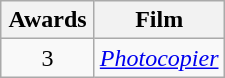<table class="wikitable plainrowheaders" style="text-align: center; float:left; margin-right:1em;">
<tr>
<th scope="col" style="width:55px;">Awards</th>
<th scope="col" style="text-align:center;">Film</th>
</tr>
<tr>
<td>3</td>
<td><em><a href='#'>Photocopier</a></em></td>
</tr>
</table>
